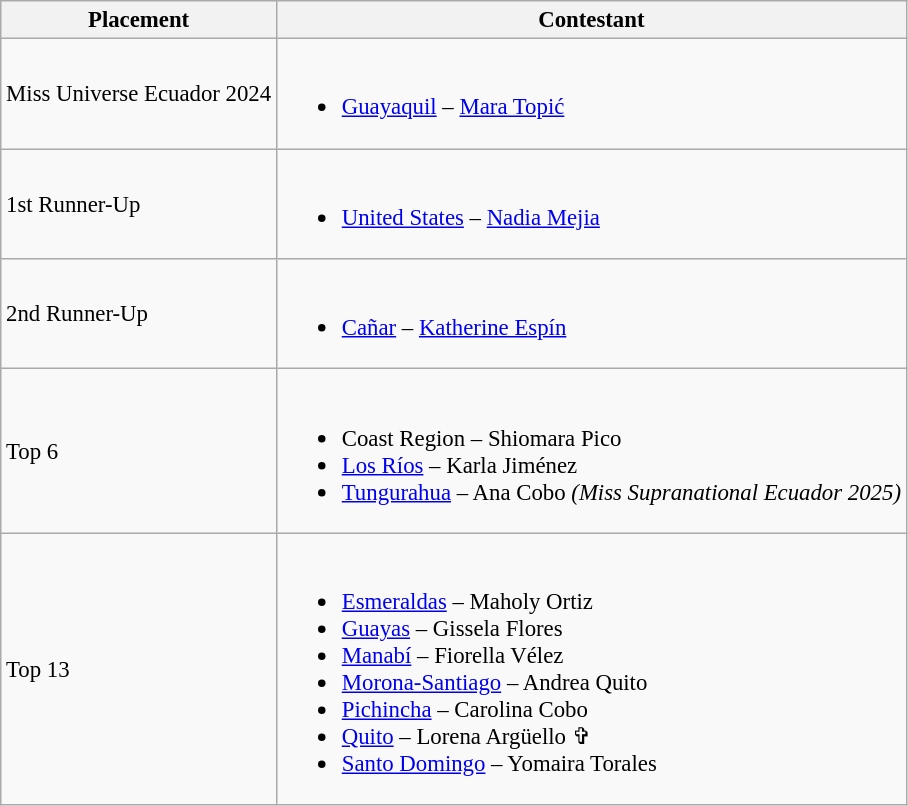<table class="wikitable sortable" style="font-size: 95%;">
<tr>
<th>Placement</th>
<th>Contestant</th>
</tr>
<tr>
<td>Miss Universe Ecuador 2024</td>
<td><br><ul><li><a href='#'>Guayaquil</a> – <a href='#'>Mara Topić</a></li></ul></td>
</tr>
<tr>
<td>1st Runner-Up</td>
<td><br><ul><li><a href='#'>United States</a> – <a href='#'>Nadia Mejia</a></li></ul></td>
</tr>
<tr>
<td>2nd Runner-Up</td>
<td><br><ul><li><a href='#'>Cañar</a> – <a href='#'>Katherine Espín</a></li></ul></td>
</tr>
<tr>
<td>Top 6</td>
<td><br><ul><li>Coast Region – Shiomara Pico</li><li><a href='#'>Los Ríos</a> – Karla Jiménez</li><li><a href='#'>Tungurahua</a> – Ana Cobo <em>(Miss Supranational Ecuador 2025)</em></li></ul></td>
</tr>
<tr>
<td>Top 13</td>
<td><br><ul><li><a href='#'>Esmeraldas</a> – Maholy Ortiz</li><li><a href='#'>Guayas</a> – Gissela Flores</li><li><a href='#'>Manabí</a> – Fiorella Vélez</li><li><a href='#'>Morona-Santiago</a> – Andrea Quito</li><li><a href='#'>Pichincha</a> – Carolina Cobo</li><li><a href='#'>Quito</a> – Lorena Argüello ✞</li><li><a href='#'>Santo Domingo</a> – Yomaira Torales</li></ul></td>
</tr>
</table>
